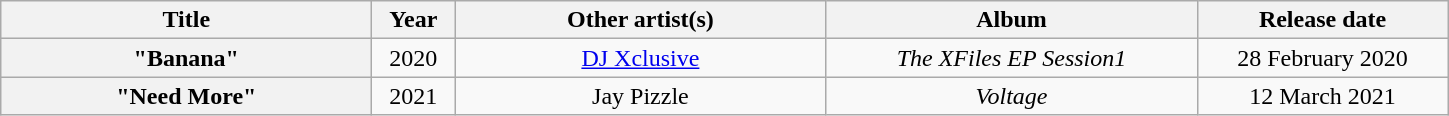<table class="wikitable plainrowheaders" style="text-align:center;">
<tr>
<th scope="col" style="width:15em;">Title</th>
<th scope="col" style="width:3em;">Year</th>
<th scope="col" style="width:15em;">Other artist(s)</th>
<th scope="col" style="width:15em;">Album</th>
<th scope="col" style="width:10em;">Release date</th>
</tr>
<tr>
<th scope="row">"Banana" </th>
<td>2020</td>
<td><a href='#'>DJ Xclusive</a></td>
<td><em>The XFiles EP Session1</em></td>
<td>28 February 2020</td>
</tr>
<tr>
<th scope="row">"Need More" </th>
<td>2021</td>
<td>Jay Pizzle</td>
<td><em>Voltage</em></td>
<td>12 March 2021</td>
</tr>
</table>
